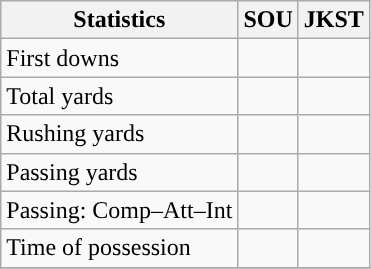<table class="wikitable" style="float: left;">
<tr>
<th>Statistics</th>
<th>SOU</th>
<th>JKST</th>
</tr>
<tr>
<td>First downs</td>
<td></td>
<td></td>
</tr>
<tr>
<td>Total yards</td>
<td></td>
<td></td>
</tr>
<tr>
<td>Rushing yards</td>
<td></td>
<td></td>
</tr>
<tr>
<td>Passing yards</td>
<td></td>
<td></td>
</tr>
<tr>
<td>Passing: Comp–Att–Int</td>
<td></td>
<td></td>
</tr>
<tr>
<td>Time of possession</td>
<td></td>
<td></td>
</tr>
<tr>
</tr>
</table>
